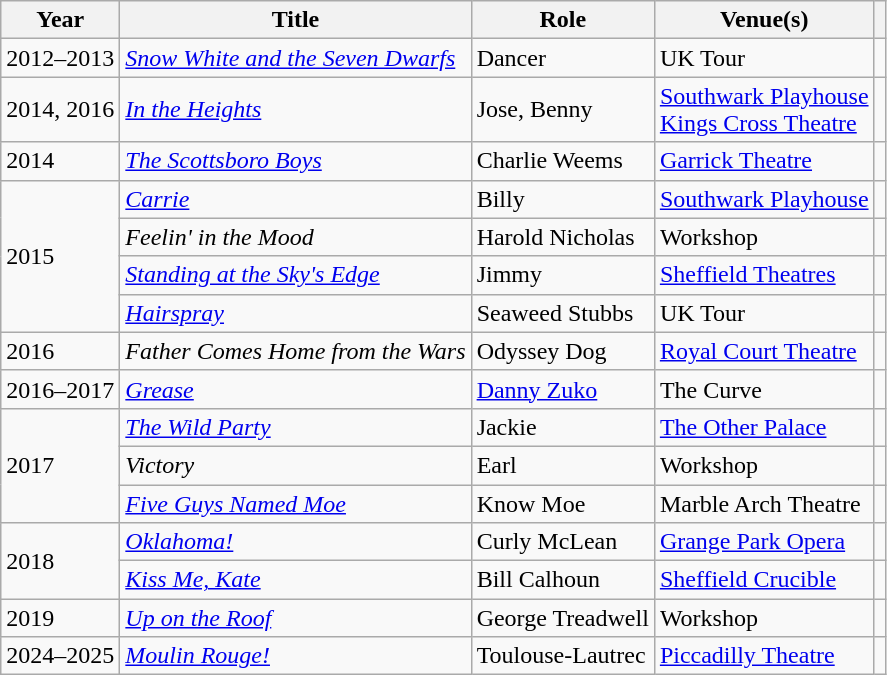<table class="wikitable">
<tr>
<th>Year</th>
<th>Title</th>
<th>Role</th>
<th>Venue(s)</th>
<th></th>
</tr>
<tr>
<td>2012–2013</td>
<td><em><a href='#'>Snow White and the Seven Dwarfs</a></em></td>
<td>Dancer</td>
<td>UK Tour</td>
<td align="center"></td>
</tr>
<tr>
<td>2014, 2016</td>
<td><em><a href='#'>In the Heights</a></em></td>
<td>Jose, Benny</td>
<td><a href='#'>Southwark Playhouse</a> <br> <a href='#'>Kings Cross Theatre</a></td>
<td align="center"></td>
</tr>
<tr>
<td>2014</td>
<td><em><a href='#'>The Scottsboro Boys</a></em></td>
<td>Charlie Weems</td>
<td><a href='#'>Garrick Theatre</a></td>
<td align="center"></td>
</tr>
<tr>
<td rowspan="4">2015</td>
<td><em><a href='#'>Carrie</a></em></td>
<td>Billy</td>
<td><a href='#'>Southwark Playhouse</a></td>
<td align="center"></td>
</tr>
<tr>
<td><em>Feelin' in the Mood</em></td>
<td>Harold Nicholas</td>
<td>Workshop</td>
<td align="center"></td>
</tr>
<tr>
<td><em><a href='#'>Standing at the Sky's Edge</a></em></td>
<td>Jimmy</td>
<td><a href='#'>Sheffield Theatres</a></td>
<td align="center"></td>
</tr>
<tr>
<td><em><a href='#'>Hairspray</a></em></td>
<td>Seaweed Stubbs</td>
<td>UK Tour</td>
<td align="center"></td>
</tr>
<tr>
<td>2016</td>
<td><em>Father Comes Home from the Wars</em></td>
<td>Odyssey Dog</td>
<td><a href='#'>Royal Court Theatre</a></td>
<td align="center"></td>
</tr>
<tr>
<td>2016–2017</td>
<td><em><a href='#'>Grease</a></em></td>
<td><a href='#'>Danny Zuko</a></td>
<td>The Curve</td>
<td align="center"></td>
</tr>
<tr>
<td rowspan="3">2017</td>
<td><em><a href='#'>The Wild Party</a></em></td>
<td>Jackie</td>
<td><a href='#'>The Other Palace</a></td>
<td align="center"></td>
</tr>
<tr>
<td><em>Victory</em></td>
<td>Earl</td>
<td>Workshop</td>
<td align="center"></td>
</tr>
<tr>
<td><em><a href='#'>Five Guys Named Moe</a></em></td>
<td>Know Moe</td>
<td>Marble Arch Theatre</td>
<td align="center"></td>
</tr>
<tr>
<td rowspan="2">2018</td>
<td><em><a href='#'>Oklahoma!</a></em></td>
<td>Curly McLean</td>
<td><a href='#'>Grange Park Opera</a></td>
<td align="center"></td>
</tr>
<tr>
<td><em><a href='#'>Kiss Me, Kate</a></em></td>
<td>Bill Calhoun</td>
<td><a href='#'>Sheffield Crucible</a></td>
<td align="center"></td>
</tr>
<tr>
<td>2019</td>
<td><em><a href='#'>Up on the Roof</a></em></td>
<td>George Treadwell</td>
<td>Workshop</td>
<td align="center"></td>
</tr>
<tr>
<td>2024–2025</td>
<td><em><a href='#'>Moulin Rouge!</a></em></td>
<td>Toulouse-Lautrec</td>
<td><a href='#'>Piccadilly Theatre</a></td>
<td align="center"></td>
</tr>
</table>
